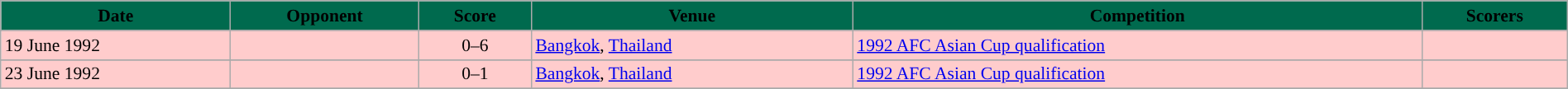<table class="wikitable" width=100% style="text-align:left;font-size:90%;">
<tr>
<th style="background:#006a4e;"><span>Date</span></th>
<th style="background:#006a4e;"><span>Opponent</span></th>
<th style="background:#006a4e;"><span>Score</span></th>
<th style="background:#006a4e;"><span>Venue</span></th>
<th style="background:#006a4e;"><span>Competition</span></th>
<th style="background:#006a4e;"><span>Scorers</span></th>
</tr>
<tr>
</tr>
<tr style="background:#fcc;">
<td>19 June 1992</td>
<td></td>
<td style="text-align: center">0–6</td>
<td> <a href='#'>Bangkok</a>, <a href='#'>Thailand</a></td>
<td><a href='#'>1992 AFC Asian Cup qualification</a></td>
<td></td>
</tr>
<tr>
</tr>
<tr style="background:#fcc;">
<td>23 June 1992</td>
<td></td>
<td style="text-align: center">0–1</td>
<td> <a href='#'>Bangkok</a>, <a href='#'>Thailand</a></td>
<td><a href='#'>1992 AFC Asian Cup qualification</a></td>
<td></td>
</tr>
<tr>
</tr>
</table>
